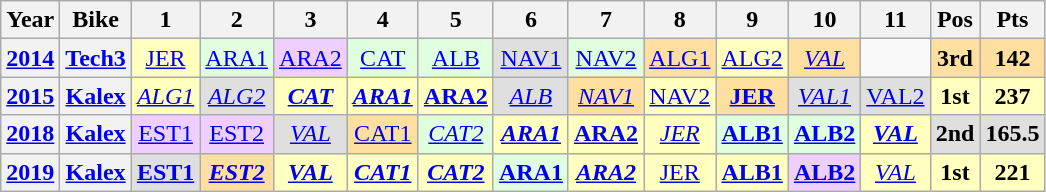<table class="wikitable" style="text-align:center">
<tr>
<th>Year</th>
<th>Bike</th>
<th>1</th>
<th>2</th>
<th>3</th>
<th>4</th>
<th>5</th>
<th>6</th>
<th>7</th>
<th>8</th>
<th>9</th>
<th>10</th>
<th>11</th>
<th>Pos</th>
<th>Pts</th>
</tr>
<tr>
<th><a href='#'>2014</a></th>
<th><a href='#'>Tech3</a></th>
<td style="background:#ffffbf;"><a href='#'>JER</a><br></td>
<td style="background:#dfffdf;"><a href='#'>ARA1</a><br></td>
<td style="background:#efcfff;"><a href='#'>ARA2</a><br></td>
<td style="background:#dfffdf;"><a href='#'>CAT</a><br></td>
<td style="background:#dfffdf;"><a href='#'>ALB</a><br></td>
<td style="background:#dfdfdf;"><a href='#'>NAV1</a><br></td>
<td style="background:#dfffdf;"><a href='#'>NAV2</a><br></td>
<td style="background:#ffdf9f;"><a href='#'>ALG1</a><br></td>
<td style="background:#ffffbf;"><a href='#'>ALG2</a><br></td>
<td style="background:#ffdf9f;"><em><a href='#'>VAL</a></em><br></td>
<td></td>
<th style="background:#FFDF9F;">3rd</th>
<th style="background:#FFDF9F;">142</th>
</tr>
<tr>
<th><a href='#'>2015</a></th>
<th><a href='#'>Kalex</a></th>
<td style="background:#ffffbf;"><em><a href='#'>ALG1</a></em><br></td>
<td style="background:#dfdfdf;"><em><a href='#'>ALG2</a></em><br></td>
<td style="background:#ffffbf;"><strong><em><a href='#'>CAT</a></em></strong><br></td>
<td style="background:#ffffbf;"><strong><em><a href='#'>ARA1</a></em></strong><br></td>
<td style="background:#ffffbf;"><strong><a href='#'>ARA2</a></strong><br></td>
<td style="background:#dfdfdf;"><em><a href='#'>ALB</a></em><br></td>
<td style="background:#ffdf9f;"><em><a href='#'>NAV1</a></em><br></td>
<td style="background:#ffffbf;"><a href='#'>NAV2</a><br></td>
<td style="background:#ffdf9f;"><strong><a href='#'>JER</a></strong><br></td>
<td style="background:#dfdfdf;"><em><a href='#'>VAL1</a></em><br></td>
<td style="background:#dfdfdf;"><a href='#'>VAL2</a><br></td>
<th style="background:#ffffbf;">1st</th>
<th style="background:#ffffbf;">237</th>
</tr>
<tr>
<th><a href='#'>2018</a></th>
<th><a href='#'>Kalex</a></th>
<td style="background:#efcfff;"><a href='#'>EST1</a><br></td>
<td style="background:#efcfff;"><a href='#'>EST2</a><br></td>
<td style="background:#dfdfdf;"><em><a href='#'>VAL</a></em><br></td>
<td style="background:#ffdf9f;"><a href='#'>CAT1</a><br></td>
<td style="background:#dfffdf;"><em><a href='#'>CAT2</a></em><br></td>
<td style="background:#ffffbf;"><strong><em><a href='#'>ARA1</a></em></strong><br></td>
<td style="background:#ffffbf;"><strong><a href='#'>ARA2</a></strong><br></td>
<td style="background:#ffffbf;"><em><a href='#'>JER</a></em><br></td>
<td style="background:#dfffdf;"><strong><a href='#'>ALB1</a></strong><br></td>
<td style="background:#dfffdf;"><strong><a href='#'>ALB2</a></strong><br></td>
<td style="background:#ffffbf;"><strong><em><a href='#'>VAL</a></em></strong><br></td>
<th style="background:#dfdfdf;">2nd</th>
<th style="background:#dfdfdf;">165.5</th>
</tr>
<tr>
<th><a href='#'>2019</a></th>
<th><a href='#'>Kalex</a></th>
<td style="background:#dfdfdf;"><strong><a href='#'>EST1</a></strong><br></td>
<td style="background:#ffdf9f;"><strong><em><a href='#'>EST2</a></em></strong><br></td>
<td style="background:#ffffbf;"><strong><em><a href='#'>VAL</a></em></strong><br></td>
<td style="background:#ffffbf;"><strong><em><a href='#'>CAT1</a></em></strong><br></td>
<td style="background:#ffffbf;"><strong><em><a href='#'>CAT2</a></em></strong><br></td>
<td style="background:#dfffdf;"><strong><a href='#'>ARA1</a></strong><br></td>
<td style="background:#ffffbf;"><strong><em><a href='#'>ARA2</a></em></strong><br></td>
<td style="background:#ffffbf;"><a href='#'>JER</a><br></td>
<td style="background:#ffffbf;"><strong><a href='#'>ALB1</a></strong><br></td>
<td style="background:#efcfff;"><strong><a href='#'>ALB2</a></strong><br></td>
<td style="background:#ffffbf;"><em><a href='#'>VAL</a></em><br></td>
<th style="background:#ffffbf;">1st</th>
<th style="background:#ffffbf;">221</th>
</tr>
</table>
